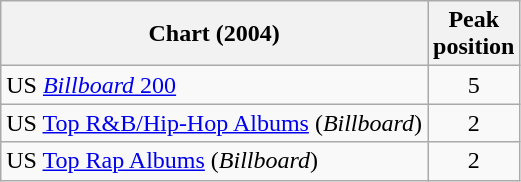<table class="wikitable sortable">
<tr>
<th>Chart (2004)</th>
<th>Peak<br>position</th>
</tr>
<tr>
<td>US <a href='#'><em>Billboard</em> 200</a></td>
<td style="text-align:center;">5</td>
</tr>
<tr>
<td>US <a href='#'>Top R&B/Hip-Hop Albums</a> (<em>Billboard</em>)</td>
<td style="text-align:center;">2</td>
</tr>
<tr>
<td>US <a href='#'>Top Rap Albums</a> (<em>Billboard</em>)</td>
<td style="text-align:center;">2</td>
</tr>
</table>
